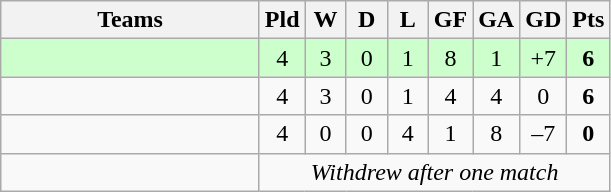<table class="wikitable" style="text-align: center;">
<tr>
<th width=165>Teams</th>
<th width=20>Pld</th>
<th width=20>W</th>
<th width=20>D</th>
<th width=20>L</th>
<th width=20>GF</th>
<th width=20>GA</th>
<th width=20>GD</th>
<th width=20>Pts</th>
</tr>
<tr align=center style="background:#ccffcc;">
<td style="text-align:left;"></td>
<td>4</td>
<td>3</td>
<td>0</td>
<td>1</td>
<td>8</td>
<td>1</td>
<td>+7</td>
<td><strong>6</strong></td>
</tr>
<tr align=center>
<td style="text-align:left;"></td>
<td>4</td>
<td>3</td>
<td>0</td>
<td>1</td>
<td>4</td>
<td>4</td>
<td>0</td>
<td><strong>6</strong></td>
</tr>
<tr align=center>
<td style="text-align:left;"></td>
<td>4</td>
<td>0</td>
<td>0</td>
<td>4</td>
<td>1</td>
<td>8</td>
<td>–7</td>
<td><strong>0</strong></td>
</tr>
<tr align=center>
<td style="text-align:left;"></td>
<td colspan="8"><em>Withdrew after one match</em></td>
</tr>
</table>
